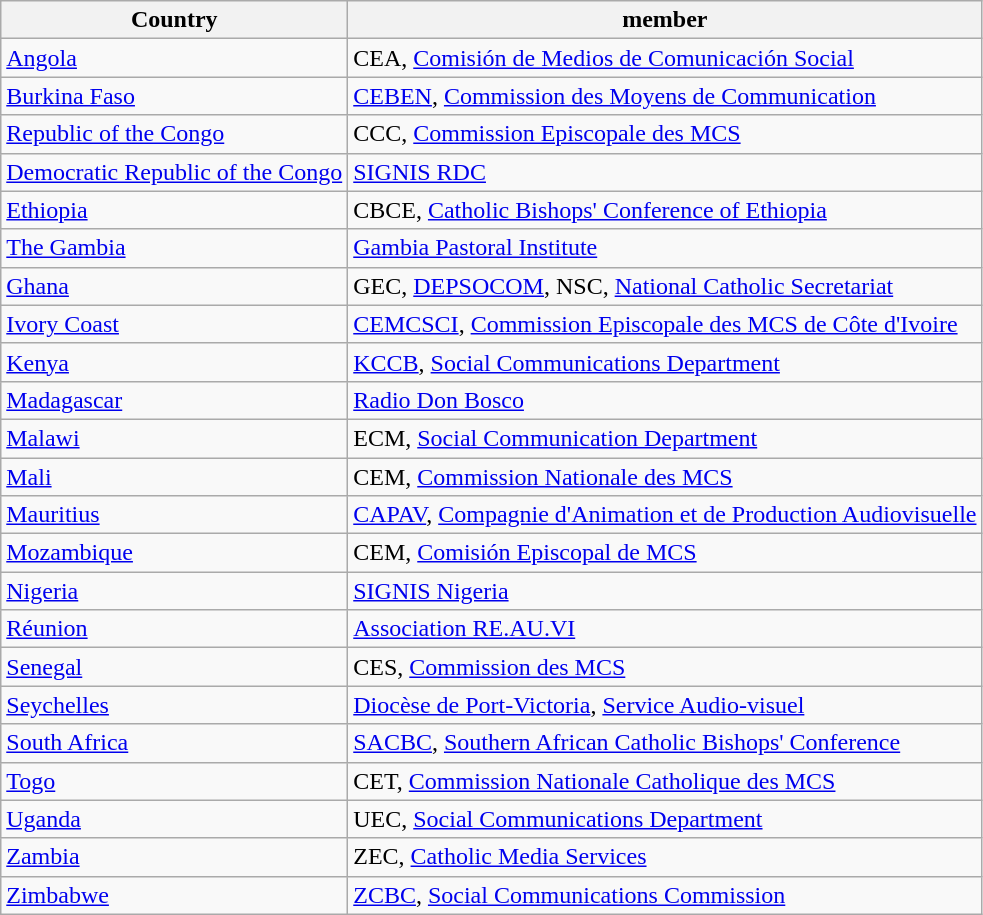<table class="wikitable">
<tr>
<th>Country</th>
<th>member</th>
</tr>
<tr>
<td><a href='#'>Angola</a></td>
<td>CEA, <a href='#'>Comisión de Medios de Comunicación Social</a></td>
</tr>
<tr>
<td><a href='#'>Burkina Faso</a></td>
<td><a href='#'>CEBEN</a>, <a href='#'>Commission des Moyens de Communication</a></td>
</tr>
<tr>
<td><a href='#'>Republic of the Congo</a></td>
<td>CCC, <a href='#'>Commission Episcopale des MCS</a></td>
</tr>
<tr>
<td><a href='#'>Democratic Republic of the Congo</a></td>
<td><a href='#'>SIGNIS RDC</a></td>
</tr>
<tr>
<td><a href='#'>Ethiopia</a></td>
<td>CBCE, <a href='#'>Catholic Bishops' Conference of Ethiopia</a></td>
</tr>
<tr>
<td><a href='#'>The Gambia</a></td>
<td><a href='#'>Gambia Pastoral Institute</a></td>
</tr>
<tr>
<td><a href='#'>Ghana</a></td>
<td>GEC, <a href='#'>DEPSOCOM</a>, NSC, <a href='#'>National Catholic Secretariat</a></td>
</tr>
<tr>
<td><a href='#'>Ivory Coast</a></td>
<td><a href='#'>CEMCSCI</a>, <a href='#'>Commission Episcopale des MCS de Côte d'Ivoire</a></td>
</tr>
<tr>
<td><a href='#'>Kenya</a></td>
<td><a href='#'>KCCB</a>, <a href='#'>Social Communications Department</a></td>
</tr>
<tr>
<td><a href='#'>Madagascar</a></td>
<td><a href='#'>Radio Don Bosco</a></td>
</tr>
<tr>
<td><a href='#'>Malawi</a></td>
<td>ECM, <a href='#'>Social Communication Department</a></td>
</tr>
<tr>
<td><a href='#'>Mali</a></td>
<td>CEM, <a href='#'>Commission Nationale des MCS</a></td>
</tr>
<tr>
<td><a href='#'>Mauritius</a></td>
<td><a href='#'>CAPAV</a>, <a href='#'>Compagnie d'Animation et de Production Audiovisuelle</a></td>
</tr>
<tr>
<td><a href='#'>Mozambique</a></td>
<td>CEM, <a href='#'>Comisión Episcopal de MCS</a></td>
</tr>
<tr>
<td><a href='#'>Nigeria</a></td>
<td><a href='#'>SIGNIS Nigeria</a></td>
</tr>
<tr>
<td><a href='#'>Réunion</a></td>
<td><a href='#'>Association RE.AU.VI</a></td>
</tr>
<tr>
<td><a href='#'>Senegal</a></td>
<td>CES, <a href='#'>Commission des MCS</a></td>
</tr>
<tr>
<td><a href='#'>Seychelles</a></td>
<td><a href='#'>Diocèse de Port-Victoria</a>, <a href='#'>Service Audio-visuel</a></td>
</tr>
<tr>
<td><a href='#'>South Africa</a></td>
<td><a href='#'>SACBC</a>, <a href='#'>Southern African Catholic Bishops' Conference</a></td>
</tr>
<tr>
<td><a href='#'>Togo</a></td>
<td>CET, <a href='#'>Commission Nationale Catholique des MCS</a></td>
</tr>
<tr>
<td><a href='#'>Uganda</a></td>
<td>UEC, <a href='#'>Social Communications Department</a></td>
</tr>
<tr>
<td><a href='#'>Zambia</a></td>
<td>ZEC, <a href='#'>Catholic Media Services</a></td>
</tr>
<tr>
<td><a href='#'>Zimbabwe</a></td>
<td><a href='#'>ZCBC</a>, <a href='#'>Social Communications Commission</a></td>
</tr>
</table>
